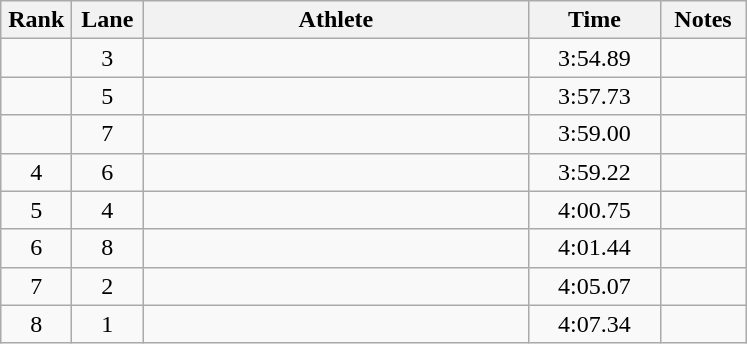<table class="wikitable sortable" style="text-align:center">
<tr>
<th width=40>Rank</th>
<th width=40>Lane</th>
<th width=250>Athlete</th>
<th width=80>Time</th>
<th width=50>Notes</th>
</tr>
<tr>
<td></td>
<td>3</td>
<td align=left></td>
<td>3:54.89</td>
<td></td>
</tr>
<tr>
<td></td>
<td>5</td>
<td align=left></td>
<td>3:57.73</td>
<td></td>
</tr>
<tr>
<td></td>
<td>7</td>
<td align=left></td>
<td>3:59.00</td>
<td></td>
</tr>
<tr>
<td>4</td>
<td>6</td>
<td align=left></td>
<td>3:59.22</td>
<td></td>
</tr>
<tr>
<td>5</td>
<td>4</td>
<td align=left></td>
<td>4:00.75</td>
<td></td>
</tr>
<tr>
<td>6</td>
<td>8</td>
<td align=left></td>
<td>4:01.44</td>
<td></td>
</tr>
<tr>
<td>7</td>
<td>2</td>
<td align=left></td>
<td>4:05.07</td>
<td></td>
</tr>
<tr>
<td>8</td>
<td>1</td>
<td align=left></td>
<td>4:07.34</td>
<td></td>
</tr>
</table>
